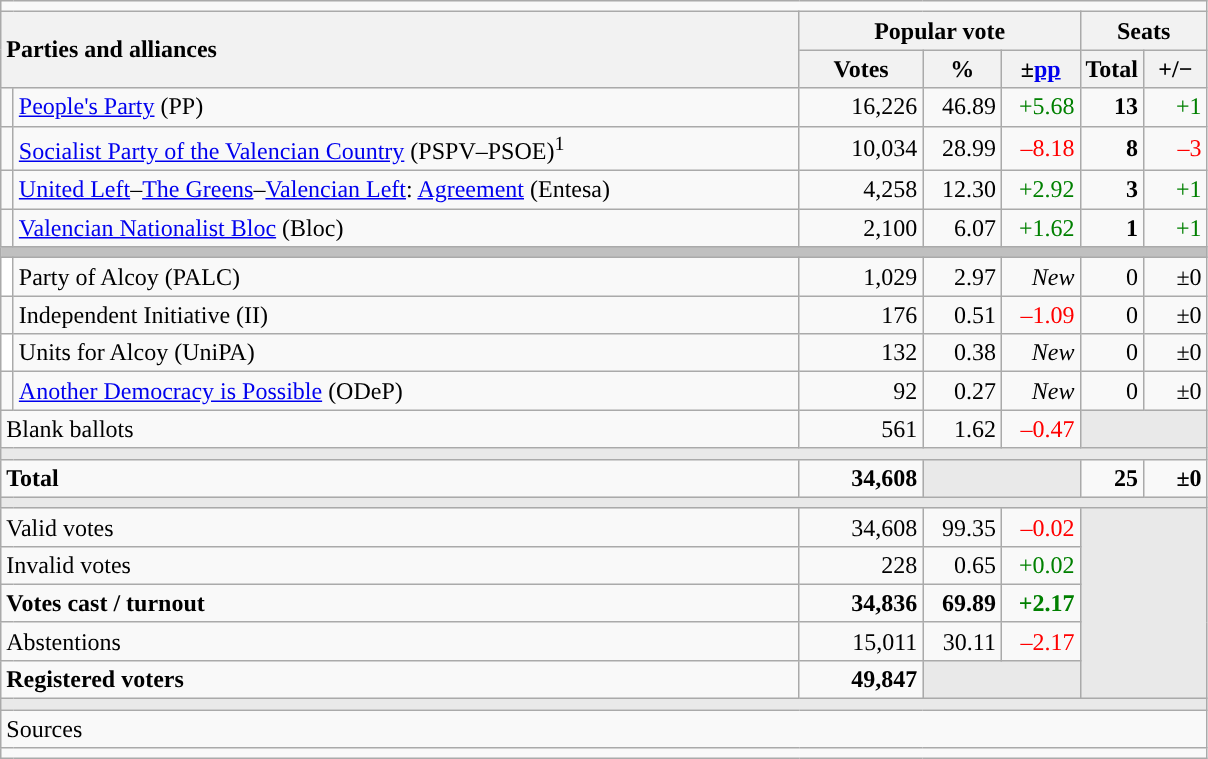<table class="wikitable" style="text-align:right;">
<tr>
<td colspan="7"></td>
</tr>
<tr>
<th style="text-align:left;" rowspan="2" colspan="2" width="525">Parties and alliances</th>
<th colspan="3">Popular vote</th>
<th colspan="2">Seats</th>
</tr>
<tr>
<th width="75">Votes</th>
<th width="45">%</th>
<th width="45">±<a href='#'>pp</a></th>
<th width="35">Total</th>
<th width="35">+/−</th>
</tr>
<tr>
<td width="1" style="color:inherit;background:"></td>
<td align="left"><a href='#'>People's Party</a> (PP)</td>
<td>16,226</td>
<td>46.89</td>
<td style="color:green;">+5.68</td>
<td><strong>13</strong></td>
<td style="color:green;">+1</td>
</tr>
<tr>
<td style="color:inherit;background:"></td>
<td align="left"><a href='#'>Socialist Party of the Valencian Country</a> (PSPV–PSOE)<sup>1</sup></td>
<td>10,034</td>
<td>28.99</td>
<td style="color:red;">–8.18</td>
<td><strong>8</strong></td>
<td style="color:red;">–3</td>
</tr>
<tr>
<td style="color:inherit;background:"></td>
<td align="left"><a href='#'>United Left</a>–<a href='#'>The Greens</a>–<a href='#'>Valencian Left</a>: <a href='#'>Agreement</a> (Entesa)</td>
<td>4,258</td>
<td>12.30</td>
<td style="color:green;">+2.92</td>
<td><strong>3</strong></td>
<td style="color:green;">+1</td>
</tr>
<tr>
<td style="color:inherit;background:"></td>
<td align="left"><a href='#'>Valencian Nationalist Bloc</a> (Bloc)</td>
<td>2,100</td>
<td>6.07</td>
<td style="color:green;">+1.62</td>
<td><strong>1</strong></td>
<td style="color:green;">+1</td>
</tr>
<tr>
<td colspan="7" bgcolor="#C0C0C0"></td>
</tr>
<tr>
<td bgcolor="white"></td>
<td align="left">Party of Alcoy (PALC)</td>
<td>1,029</td>
<td>2.97</td>
<td><em>New</em></td>
<td>0</td>
<td>±0</td>
</tr>
<tr>
<td style="color:inherit;background:"></td>
<td align="left">Independent Initiative (II)</td>
<td>176</td>
<td>0.51</td>
<td style="color:red;">–1.09</td>
<td>0</td>
<td>±0</td>
</tr>
<tr>
<td bgcolor="white"></td>
<td align="left">Units for Alcoy (UniPA)</td>
<td>132</td>
<td>0.38</td>
<td><em>New</em></td>
<td>0</td>
<td>±0</td>
</tr>
<tr>
<td style="color:inherit;background:"></td>
<td align="left"><a href='#'>Another Democracy is Possible</a> (ODeP)</td>
<td>92</td>
<td>0.27</td>
<td><em>New</em></td>
<td>0</td>
<td>±0</td>
</tr>
<tr>
<td align="left" colspan="2">Blank ballots</td>
<td>561</td>
<td>1.62</td>
<td style="color:red;">–0.47</td>
<td bgcolor="#E9E9E9" colspan="2"></td>
</tr>
<tr>
<td colspan="7" bgcolor="#E9E9E9"></td>
</tr>
<tr style="font-weight:bold;">
<td align="left" colspan="2">Total</td>
<td>34,608</td>
<td bgcolor="#E9E9E9" colspan="2"></td>
<td>25</td>
<td>±0</td>
</tr>
<tr>
<td colspan="7" bgcolor="#E9E9E9"></td>
</tr>
<tr>
<td align="left" colspan="2">Valid votes</td>
<td>34,608</td>
<td>99.35</td>
<td style="color:red;">–0.02</td>
<td bgcolor="#E9E9E9" colspan="2" rowspan="5"></td>
</tr>
<tr>
<td align="left" colspan="2">Invalid votes</td>
<td>228</td>
<td>0.65</td>
<td style="color:green;">+0.02</td>
</tr>
<tr style="font-weight:bold;">
<td align="left" colspan="2">Votes cast / turnout</td>
<td>34,836</td>
<td>69.89</td>
<td style="color:green;">+2.17</td>
</tr>
<tr>
<td align="left" colspan="2">Abstentions</td>
<td>15,011</td>
<td>30.11</td>
<td style="color:red;">–2.17</td>
</tr>
<tr style="font-weight:bold;">
<td align="left" colspan="2">Registered voters</td>
<td>49,847</td>
<td bgcolor="#E9E9E9" colspan="2"></td>
</tr>
<tr>
<td colspan="7" bgcolor="#E9E9E9"></td>
</tr>
<tr>
<td align="left" colspan="7">Sources</td>
</tr>
<tr>
<td colspan="7" style="text-align:left; max-width:790px;"></td>
</tr>
</table>
